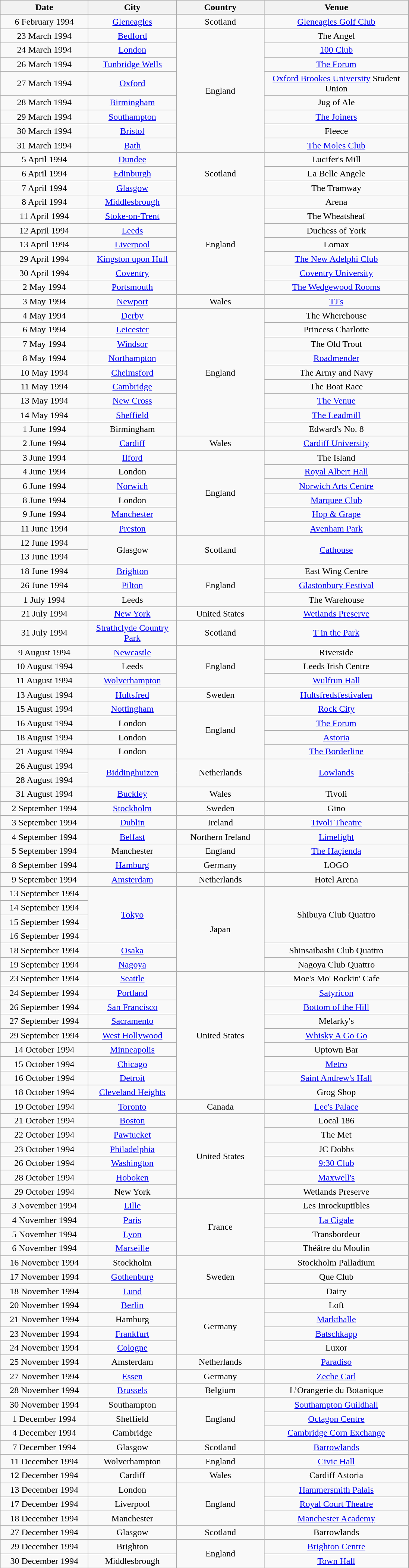<table class="wikitable" style="text-align:center;">
<tr>
<th width="150">Date</th>
<th width="150">City</th>
<th width="150">Country</th>
<th width="250">Venue</th>
</tr>
<tr>
<td>6 February 1994</td>
<td><a href='#'>Gleneagles</a></td>
<td>Scotland</td>
<td><a href='#'>Gleneagles Golf Club</a></td>
</tr>
<tr>
<td>23 March 1994</td>
<td><a href='#'>Bedford</a></td>
<td rowspan="8">England</td>
<td>The Angel</td>
</tr>
<tr>
<td>24 March 1994</td>
<td><a href='#'>London</a></td>
<td><a href='#'>100 Club</a></td>
</tr>
<tr>
<td>26 March 1994</td>
<td><a href='#'>Tunbridge Wells</a></td>
<td><a href='#'>The Forum</a></td>
</tr>
<tr>
<td>27 March 1994</td>
<td><a href='#'>Oxford</a></td>
<td><a href='#'>Oxford Brookes University</a> Student Union</td>
</tr>
<tr>
<td>28 March 1994</td>
<td><a href='#'>Birmingham</a></td>
<td>Jug of Ale</td>
</tr>
<tr>
<td>29 March 1994</td>
<td><a href='#'>Southampton</a></td>
<td><a href='#'>The Joiners</a></td>
</tr>
<tr>
<td>30 March 1994</td>
<td><a href='#'>Bristol</a></td>
<td>Fleece</td>
</tr>
<tr>
<td>31 March 1994</td>
<td><a href='#'>Bath</a></td>
<td><a href='#'>The Moles Club</a></td>
</tr>
<tr>
<td>5 April 1994</td>
<td><a href='#'>Dundee</a></td>
<td rowspan="3">Scotland</td>
<td>Lucifer's Mill</td>
</tr>
<tr>
<td>6 April 1994</td>
<td><a href='#'>Edinburgh</a></td>
<td>La Belle Angele</td>
</tr>
<tr>
<td>7 April 1994</td>
<td><a href='#'>Glasgow</a></td>
<td>The Tramway</td>
</tr>
<tr>
<td>8 April 1994</td>
<td><a href='#'>Middlesbrough</a></td>
<td rowspan="7">England</td>
<td>Arena</td>
</tr>
<tr>
<td>11 April 1994</td>
<td><a href='#'>Stoke-on-Trent</a></td>
<td>The Wheatsheaf</td>
</tr>
<tr>
<td>12 April 1994</td>
<td><a href='#'>Leeds</a></td>
<td>Duchess of York</td>
</tr>
<tr>
<td>13 April 1994</td>
<td><a href='#'>Liverpool</a></td>
<td>Lomax</td>
</tr>
<tr>
<td>29 April 1994</td>
<td><a href='#'>Kingston upon Hull</a></td>
<td><a href='#'>The New Adelphi Club</a></td>
</tr>
<tr>
<td>30 April 1994</td>
<td><a href='#'>Coventry</a></td>
<td><a href='#'>Coventry University</a></td>
</tr>
<tr>
<td>2 May 1994</td>
<td><a href='#'>Portsmouth</a></td>
<td><a href='#'>The Wedgewood Rooms</a></td>
</tr>
<tr>
<td>3 May 1994</td>
<td><a href='#'>Newport</a></td>
<td>Wales</td>
<td><a href='#'>TJ's</a></td>
</tr>
<tr>
<td>4 May 1994</td>
<td><a href='#'>Derby</a></td>
<td rowspan="9">England</td>
<td>The Wherehouse</td>
</tr>
<tr>
<td>6 May 1994</td>
<td><a href='#'>Leicester</a></td>
<td>Princess Charlotte</td>
</tr>
<tr>
<td>7 May 1994</td>
<td><a href='#'>Windsor</a></td>
<td>The Old Trout</td>
</tr>
<tr>
<td>8 May 1994</td>
<td><a href='#'>Northampton</a></td>
<td><a href='#'>Roadmender</a></td>
</tr>
<tr>
<td>10 May 1994</td>
<td><a href='#'>Chelmsford</a></td>
<td>The Army and Navy</td>
</tr>
<tr>
<td>11 May 1994</td>
<td><a href='#'>Cambridge</a></td>
<td>The Boat Race</td>
</tr>
<tr>
<td>13 May 1994</td>
<td><a href='#'>New Cross</a></td>
<td><a href='#'>The Venue</a></td>
</tr>
<tr>
<td>14 May 1994</td>
<td><a href='#'>Sheffield</a></td>
<td><a href='#'>The Leadmill</a></td>
</tr>
<tr>
<td>1 June 1994</td>
<td>Birmingham</td>
<td>Edward's No. 8</td>
</tr>
<tr>
<td>2 June 1994</td>
<td><a href='#'>Cardiff</a></td>
<td>Wales</td>
<td><a href='#'>Cardiff University</a></td>
</tr>
<tr>
<td>3 June 1994</td>
<td><a href='#'>Ilford</a></td>
<td rowspan="6">England</td>
<td>The Island</td>
</tr>
<tr>
<td>4 June 1994</td>
<td>London</td>
<td><a href='#'>Royal Albert Hall</a></td>
</tr>
<tr>
<td>6 June 1994</td>
<td><a href='#'>Norwich</a></td>
<td><a href='#'>Norwich Arts Centre</a></td>
</tr>
<tr>
<td>8 June 1994</td>
<td>London</td>
<td><a href='#'>Marquee Club</a></td>
</tr>
<tr>
<td>9 June 1994</td>
<td><a href='#'>Manchester</a></td>
<td><a href='#'>Hop & Grape</a></td>
</tr>
<tr>
<td>11 June 1994</td>
<td><a href='#'>Preston</a></td>
<td><a href='#'>Avenham Park</a></td>
</tr>
<tr>
<td>12 June 1994</td>
<td rowspan="2">Glasgow</td>
<td rowspan="2">Scotland</td>
<td rowspan="2"><a href='#'>Cathouse</a></td>
</tr>
<tr>
<td>13 June 1994</td>
</tr>
<tr>
<td>18 June 1994</td>
<td><a href='#'>Brighton</a></td>
<td rowspan="3">England</td>
<td>East Wing Centre</td>
</tr>
<tr>
<td>26 June 1994</td>
<td><a href='#'>Pilton</a></td>
<td><a href='#'>Glastonbury Festival</a></td>
</tr>
<tr>
<td>1 July 1994</td>
<td>Leeds</td>
<td>The Warehouse</td>
</tr>
<tr>
<td>21 July 1994</td>
<td><a href='#'>New York</a></td>
<td>United States</td>
<td><a href='#'>Wetlands Preserve</a></td>
</tr>
<tr>
<td>31 July 1994</td>
<td><a href='#'>Strathclyde Country Park</a></td>
<td>Scotland</td>
<td><a href='#'>T in the Park</a></td>
</tr>
<tr>
<td>9 August 1994</td>
<td><a href='#'>Newcastle</a></td>
<td rowspan="3">England</td>
<td>Riverside</td>
</tr>
<tr>
<td>10 August 1994</td>
<td>Leeds</td>
<td>Leeds Irish Centre</td>
</tr>
<tr>
<td>11 August 1994</td>
<td><a href='#'>Wolverhampton</a></td>
<td><a href='#'>Wulfrun Hall</a></td>
</tr>
<tr>
<td>13 August 1994</td>
<td><a href='#'>Hultsfred</a></td>
<td>Sweden</td>
<td><a href='#'>Hultsfredsfestivalen</a></td>
</tr>
<tr>
<td>15 August 1994</td>
<td><a href='#'>Nottingham</a></td>
<td rowspan="4">England</td>
<td><a href='#'>Rock City</a></td>
</tr>
<tr>
<td>16 August 1994</td>
<td>London</td>
<td><a href='#'>The Forum</a></td>
</tr>
<tr>
<td>18 August 1994</td>
<td>London</td>
<td><a href='#'>Astoria</a></td>
</tr>
<tr>
<td>21 August 1994</td>
<td>London</td>
<td><a href='#'>The Borderline</a></td>
</tr>
<tr>
<td>26 August 1994</td>
<td rowspan="2"><a href='#'>Biddinghuizen</a></td>
<td rowspan="2">Netherlands</td>
<td rowspan="2"><a href='#'>Lowlands</a></td>
</tr>
<tr>
<td>28 August 1994</td>
</tr>
<tr>
<td>31 August 1994</td>
<td><a href='#'>Buckley</a></td>
<td>Wales</td>
<td>Tivoli</td>
</tr>
<tr>
<td>2 September 1994</td>
<td><a href='#'>Stockholm</a></td>
<td>Sweden</td>
<td>Gino</td>
</tr>
<tr>
<td>3 September 1994</td>
<td><a href='#'>Dublin</a></td>
<td>Ireland</td>
<td><a href='#'>Tivoli Theatre</a></td>
</tr>
<tr>
<td>4 September 1994</td>
<td><a href='#'>Belfast</a></td>
<td>Northern Ireland</td>
<td><a href='#'>Limelight</a></td>
</tr>
<tr>
<td>5 September 1994</td>
<td>Manchester</td>
<td>England</td>
<td><a href='#'>The Haçienda</a></td>
</tr>
<tr>
<td>8 September 1994</td>
<td><a href='#'>Hamburg</a></td>
<td>Germany</td>
<td>LOGO</td>
</tr>
<tr>
<td>9 September 1994</td>
<td><a href='#'>Amsterdam</a></td>
<td>Netherlands</td>
<td>Hotel Arena</td>
</tr>
<tr>
<td>13 September 1994</td>
<td rowspan="4"><a href='#'>Tokyo</a></td>
<td rowspan="6">Japan</td>
<td rowspan="4">Shibuya Club Quattro</td>
</tr>
<tr>
<td>14 September 1994</td>
</tr>
<tr>
<td>15 September 1994</td>
</tr>
<tr>
<td>16 September 1994</td>
</tr>
<tr>
<td>18 September 1994</td>
<td><a href='#'>Osaka</a></td>
<td>Shinsaibashi Club Quattro</td>
</tr>
<tr>
<td>19 September 1994</td>
<td><a href='#'>Nagoya</a></td>
<td>Nagoya Club Quattro</td>
</tr>
<tr>
<td>23 September 1994</td>
<td><a href='#'>Seattle</a></td>
<td rowspan="9">United States</td>
<td>Moe's Mo' Rockin' Cafe</td>
</tr>
<tr>
<td>24 September 1994</td>
<td><a href='#'>Portland</a></td>
<td><a href='#'>Satyricon</a></td>
</tr>
<tr>
<td>26 September 1994</td>
<td><a href='#'>San Francisco</a></td>
<td><a href='#'>Bottom of the Hill</a></td>
</tr>
<tr>
<td>27 September 1994</td>
<td><a href='#'>Sacramento</a></td>
<td>Melarky's</td>
</tr>
<tr>
<td>29 September 1994</td>
<td><a href='#'>West Hollywood</a></td>
<td><a href='#'>Whisky A Go Go</a></td>
</tr>
<tr>
<td>14 October 1994</td>
<td><a href='#'>Minneapolis</a></td>
<td>Uptown Bar</td>
</tr>
<tr>
<td>15 October 1994</td>
<td><a href='#'>Chicago</a></td>
<td><a href='#'>Metro</a></td>
</tr>
<tr>
<td>16 October 1994</td>
<td><a href='#'>Detroit</a></td>
<td><a href='#'>Saint Andrew's Hall</a></td>
</tr>
<tr>
<td>18 October 1994</td>
<td><a href='#'>Cleveland Heights</a></td>
<td>Grog Shop</td>
</tr>
<tr>
<td>19 October 1994</td>
<td><a href='#'>Toronto</a></td>
<td>Canada</td>
<td><a href='#'>Lee's Palace</a></td>
</tr>
<tr>
<td>21 October 1994</td>
<td><a href='#'>Boston</a></td>
<td rowspan="6">United States</td>
<td>Local 186</td>
</tr>
<tr>
<td>22 October 1994</td>
<td><a href='#'>Pawtucket</a></td>
<td>The Met</td>
</tr>
<tr>
<td>23 October 1994</td>
<td><a href='#'>Philadelphia</a></td>
<td>JC Dobbs</td>
</tr>
<tr>
<td>26 October 1994</td>
<td><a href='#'>Washington</a></td>
<td><a href='#'>9:30 Club</a></td>
</tr>
<tr>
<td>28 October 1994</td>
<td><a href='#'>Hoboken</a></td>
<td><a href='#'>Maxwell's</a></td>
</tr>
<tr>
<td>29 October 1994</td>
<td>New York</td>
<td>Wetlands Preserve</td>
</tr>
<tr>
<td>3 November 1994</td>
<td><a href='#'>Lille</a></td>
<td rowspan="4">France</td>
<td>Les Inrockuptibles</td>
</tr>
<tr>
<td>4 November 1994</td>
<td><a href='#'>Paris</a></td>
<td><a href='#'>La Cigale</a></td>
</tr>
<tr>
<td>5 November 1994</td>
<td><a href='#'>Lyon</a></td>
<td>Transbordeur</td>
</tr>
<tr>
<td>6 November 1994</td>
<td><a href='#'>Marseille</a></td>
<td>Théâtre du Moulin</td>
</tr>
<tr>
<td>16 November 1994</td>
<td>Stockholm</td>
<td rowspan="3">Sweden</td>
<td>Stockholm Palladium</td>
</tr>
<tr>
<td>17 November 1994</td>
<td><a href='#'>Gothenburg</a></td>
<td>Que Club</td>
</tr>
<tr>
<td>18 November 1994</td>
<td><a href='#'>Lund</a></td>
<td>Dairy</td>
</tr>
<tr>
<td>20 November 1994</td>
<td><a href='#'>Berlin</a></td>
<td rowspan="4">Germany</td>
<td>Loft</td>
</tr>
<tr>
<td>21 November 1994</td>
<td>Hamburg</td>
<td><a href='#'>Markthalle</a></td>
</tr>
<tr>
<td>23 November 1994</td>
<td><a href='#'>Frankfurt</a></td>
<td><a href='#'>Batschkapp</a></td>
</tr>
<tr>
<td>24 November 1994</td>
<td><a href='#'>Cologne</a></td>
<td>Luxor</td>
</tr>
<tr>
<td>25 November 1994</td>
<td>Amsterdam</td>
<td>Netherlands</td>
<td><a href='#'>Paradiso</a></td>
</tr>
<tr>
<td>27 November 1994</td>
<td><a href='#'>Essen</a></td>
<td>Germany</td>
<td><a href='#'>Zeche Carl</a></td>
</tr>
<tr>
<td>28 November 1994</td>
<td><a href='#'>Brussels</a></td>
<td>Belgium</td>
<td>L’Orangerie du Botanique</td>
</tr>
<tr>
<td>30 November 1994</td>
<td>Southampton</td>
<td rowspan="3">England</td>
<td><a href='#'>Southampton Guildhall</a></td>
</tr>
<tr>
<td>1 December 1994</td>
<td>Sheffield</td>
<td><a href='#'>Octagon Centre</a></td>
</tr>
<tr>
<td>4 December 1994</td>
<td>Cambridge</td>
<td><a href='#'>Cambridge Corn Exchange</a></td>
</tr>
<tr>
<td>7 December 1994</td>
<td>Glasgow</td>
<td>Scotland</td>
<td><a href='#'>Barrowlands</a></td>
</tr>
<tr>
<td>11 December 1994</td>
<td>Wolverhampton</td>
<td>England</td>
<td><a href='#'>Civic Hall</a></td>
</tr>
<tr>
<td>12 December 1994</td>
<td>Cardiff</td>
<td>Wales</td>
<td>Cardiff Astoria</td>
</tr>
<tr>
<td>13 December 1994</td>
<td>London</td>
<td rowspan="3">England</td>
<td><a href='#'>Hammersmith Palais</a></td>
</tr>
<tr>
<td>17 December 1994</td>
<td>Liverpool</td>
<td><a href='#'>Royal Court Theatre</a></td>
</tr>
<tr>
<td>18 December 1994</td>
<td>Manchester</td>
<td><a href='#'>Manchester Academy</a></td>
</tr>
<tr>
<td>27 December 1994</td>
<td>Glasgow</td>
<td>Scotland</td>
<td>Barrowlands</td>
</tr>
<tr>
<td>29 December 1994</td>
<td>Brighton</td>
<td rowspan="2">England</td>
<td><a href='#'>Brighton Centre</a></td>
</tr>
<tr>
<td>30 December 1994</td>
<td>Middlesbrough</td>
<td><a href='#'>Town Hall</a></td>
</tr>
</table>
